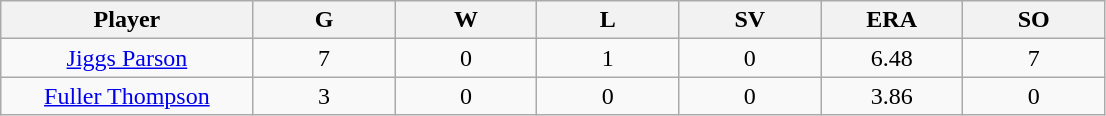<table class="wikitable sortable">
<tr>
<th bgcolor="#DDDDFF" width="16%">Player</th>
<th bgcolor="#DDDDFF" width="9%">G</th>
<th bgcolor="#DDDDFF" width="9%">W</th>
<th bgcolor="#DDDDFF" width="9%">L</th>
<th bgcolor="#DDDDFF" width="9%">SV</th>
<th bgcolor="#DDDDFF" width="9%">ERA</th>
<th bgcolor="#DDDDFF" width="9%">SO</th>
</tr>
<tr align="center">
<td><a href='#'>Jiggs Parson</a></td>
<td>7</td>
<td>0</td>
<td>1</td>
<td>0</td>
<td>6.48</td>
<td>7</td>
</tr>
<tr align=center>
<td><a href='#'>Fuller Thompson</a></td>
<td>3</td>
<td>0</td>
<td>0</td>
<td>0</td>
<td>3.86</td>
<td>0</td>
</tr>
</table>
